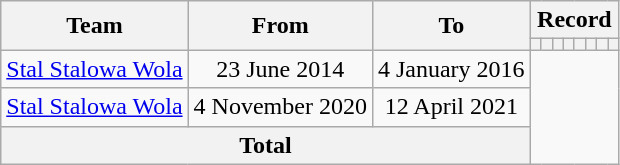<table class="wikitable" style="text-align: center">
<tr>
<th rowspan="2">Team</th>
<th rowspan="2">From</th>
<th rowspan="2">To</th>
<th colspan="9">Record</th>
</tr>
<tr>
<th></th>
<th></th>
<th></th>
<th></th>
<th></th>
<th></th>
<th></th>
<th></th>
</tr>
<tr>
<td align="center"> <a href='#'>Stal Stalowa Wola</a></td>
<td align="center">23 June 2014</td>
<td align="center">4 January 2016<br></td>
</tr>
<tr>
<td align="center"> <a href='#'>Stal Stalowa Wola</a></td>
<td align="center">4 November 2020</td>
<td align="center">12 April 2021<br></td>
</tr>
<tr>
<th colspan="3">Total<br></th>
</tr>
</table>
